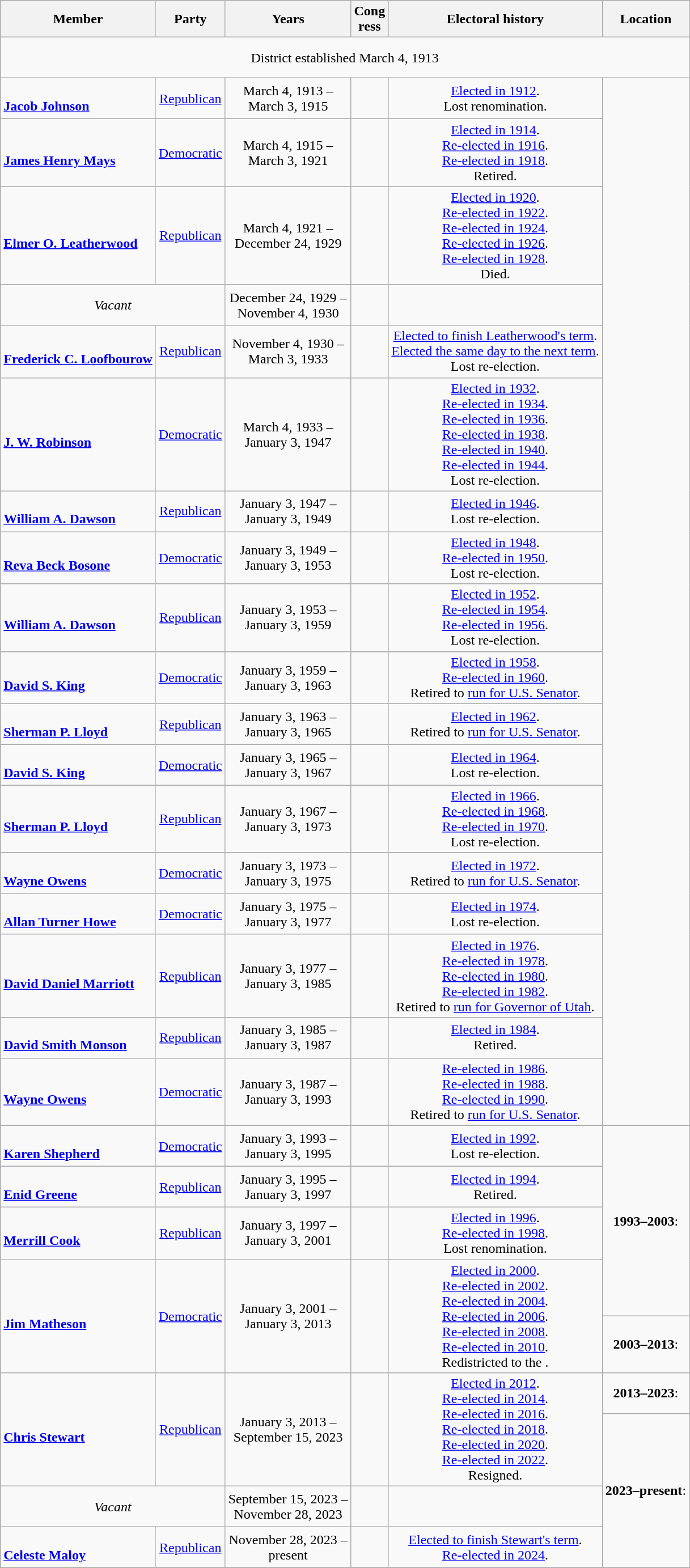<table class=wikitable style="text-align:center">
<tr>
<th>Member</th>
<th>Party</th>
<th>Years</th>
<th>Cong<br>ress</th>
<th>Electoral history</th>
<th>Location</th>
</tr>
<tr style="height:3em">
<td colspan=7>District established March 4, 1913</td>
</tr>
<tr style="height:3em">
<td align=left><br><strong><a href='#'>Jacob Johnson</a></strong><br></td>
<td><a href='#'>Republican</a></td>
<td nowrap>March 4, 1913 –<br>March 3, 1915</td>
<td></td>
<td><a href='#'>Elected in 1912</a>.<br>Lost renomination.</td>
<td rowspan=18></td>
</tr>
<tr style="height:3em">
<td align=left><br><strong><a href='#'>James Henry Mays</a></strong><br></td>
<td><a href='#'>Democratic</a></td>
<td nowrap>March 4, 1915 –<br>March 3, 1921</td>
<td></td>
<td><a href='#'>Elected in 1914</a>.<br><a href='#'>Re-elected in 1916</a>.<br><a href='#'>Re-elected in 1918</a>.<br>Retired.</td>
</tr>
<tr style="height:3em">
<td align=left><br><strong><a href='#'>Elmer O. Leatherwood</a></strong><br></td>
<td><a href='#'>Republican</a></td>
<td nowrap>March 4, 1921 –<br>December 24, 1929</td>
<td></td>
<td><a href='#'>Elected in 1920</a>.<br><a href='#'>Re-elected in 1922</a>.<br><a href='#'>Re-elected in 1924</a>.<br><a href='#'>Re-elected in 1926</a>.<br><a href='#'>Re-elected in 1928</a>.<br>Died.</td>
</tr>
<tr style="height:3em">
<td colspan=2><em>Vacant</em></td>
<td nowrap>December 24, 1929 –<br>November 4, 1930</td>
<td></td>
<td colspan=2></td>
</tr>
<tr style="height:3em">
<td align=left><br><strong><a href='#'>Frederick C. Loofbourow</a></strong><br></td>
<td><a href='#'>Republican</a></td>
<td nowrap>November 4, 1930 –<br>March 3, 1933</td>
<td></td>
<td><a href='#'>Elected to finish Leatherwood's term</a>.<br><a href='#'>Elected the same day to the next term</a>.<br>Lost re-election.</td>
</tr>
<tr style="height:3em">
<td align=left><br><strong><a href='#'>J. W. Robinson</a></strong><br></td>
<td><a href='#'>Democratic</a></td>
<td nowrap>March 4, 1933 –<br>January 3, 1947</td>
<td></td>
<td><a href='#'>Elected in 1932</a>.<br><a href='#'>Re-elected in 1934</a>.<br><a href='#'>Re-elected in 1936</a>.<br><a href='#'>Re-elected in 1938</a>.<br><a href='#'>Re-elected in 1940</a>.<br><a href='#'>Re-elected in 1944</a>.<br>Lost re-election.</td>
</tr>
<tr style="height:3em">
<td align=left><br><strong><a href='#'>William A. Dawson</a></strong><br></td>
<td><a href='#'>Republican</a></td>
<td nowrap>January 3, 1947 –<br>January 3, 1949</td>
<td></td>
<td><a href='#'>Elected in 1946</a>.<br>Lost re-election.</td>
</tr>
<tr style="height:3em">
<td align=left><br><strong><a href='#'>Reva Beck Bosone</a></strong><br></td>
<td><a href='#'>Democratic</a></td>
<td nowrap>January 3, 1949 –<br>January 3, 1953</td>
<td></td>
<td><a href='#'>Elected in 1948</a>.<br><a href='#'>Re-elected in 1950</a>.<br>Lost re-election.</td>
</tr>
<tr style="height:3em">
<td align=left><br><strong><a href='#'>William A. Dawson</a></strong><br></td>
<td><a href='#'>Republican</a></td>
<td nowrap>January 3, 1953 –<br>January 3, 1959</td>
<td></td>
<td><a href='#'>Elected in 1952</a>.<br><a href='#'>Re-elected in 1954</a>.<br><a href='#'>Re-elected in 1956</a>.<br>Lost re-election.</td>
</tr>
<tr style="height:3em">
<td align=left><br><strong><a href='#'>David S. King</a></strong><br></td>
<td><a href='#'>Democratic</a></td>
<td nowrap>January 3, 1959 –<br>January 3, 1963</td>
<td></td>
<td><a href='#'>Elected in 1958</a>.<br><a href='#'>Re-elected in 1960</a>.<br>Retired to <a href='#'>run for U.S. Senator</a>.</td>
</tr>
<tr style="height:3em">
<td align=left><br><strong><a href='#'>Sherman P. Lloyd</a></strong><br></td>
<td><a href='#'>Republican</a></td>
<td nowrap>January 3, 1963 –<br>January 3, 1965</td>
<td></td>
<td><a href='#'>Elected in 1962</a>.<br>Retired to <a href='#'>run for U.S. Senator</a>.</td>
</tr>
<tr style="height:3em">
<td align=left><br><strong><a href='#'>David S. King</a></strong><br></td>
<td><a href='#'>Democratic</a></td>
<td nowrap>January 3, 1965 –<br>January 3, 1967</td>
<td></td>
<td><a href='#'>Elected in 1964</a>.<br>Lost re-election.</td>
</tr>
<tr style="height:3em">
<td align=left><br><strong><a href='#'>Sherman P. Lloyd</a></strong><br></td>
<td><a href='#'>Republican</a></td>
<td nowrap>January 3, 1967 –<br>January 3, 1973</td>
<td></td>
<td><a href='#'>Elected in 1966</a>.<br><a href='#'>Re-elected in 1968</a>.<br><a href='#'>Re-elected in 1970</a>.<br>Lost re-election.</td>
</tr>
<tr style="height:3em">
<td align=left><br><strong><a href='#'>Wayne Owens</a></strong><br></td>
<td><a href='#'>Democratic</a></td>
<td nowrap>January 3, 1973 –<br>January 3, 1975</td>
<td></td>
<td><a href='#'>Elected in 1972</a>.<br>Retired to <a href='#'>run for U.S. Senator</a>.</td>
</tr>
<tr style="height:3em">
<td align=left><br><strong><a href='#'>Allan Turner Howe</a></strong><br></td>
<td><a href='#'>Democratic</a></td>
<td nowrap>January 3, 1975 –<br>January 3, 1977</td>
<td></td>
<td><a href='#'>Elected in 1974</a>.<br>Lost re-election.</td>
</tr>
<tr style="height:3em">
<td align=left><br><strong><a href='#'>David Daniel Marriott</a></strong><br></td>
<td><a href='#'>Republican</a></td>
<td nowrap>January 3, 1977 –<br>January 3, 1985</td>
<td></td>
<td><a href='#'>Elected in 1976</a>.<br><a href='#'>Re-elected in 1978</a>.<br><a href='#'>Re-elected in 1980</a>.<br><a href='#'>Re-elected in 1982</a>.<br>Retired to <a href='#'>run for Governor of Utah</a>.</td>
</tr>
<tr style="height:3em">
<td align=left><br><strong><a href='#'>David Smith Monson</a></strong><br></td>
<td><a href='#'>Republican</a></td>
<td nowrap>January 3, 1985 –<br>January 3, 1987</td>
<td></td>
<td><a href='#'>Elected in 1984</a>.<br>Retired.</td>
</tr>
<tr style="height:3em">
<td align=left><br><strong><a href='#'>Wayne Owens</a></strong><br></td>
<td><a href='#'>Democratic</a></td>
<td nowrap>January 3, 1987 –<br>January 3, 1993</td>
<td></td>
<td><a href='#'>Re-elected in 1986</a>.<br><a href='#'>Re-elected in 1988</a>.<br><a href='#'>Re-elected in 1990</a>.<br>Retired to <a href='#'>run for U.S. Senator</a>.</td>
</tr>
<tr style="height:3em">
<td align=left><br><strong><a href='#'>Karen Shepherd</a></strong><br></td>
<td><a href='#'>Democratic</a></td>
<td nowrap>January 3, 1993 –<br>January 3, 1995</td>
<td></td>
<td><a href='#'>Elected in 1992</a>.<br>Lost re-election.</td>
<td rowspan=4><strong>1993–2003</strong>:<br></td>
</tr>
<tr style="height:3em">
<td align=left><br><strong><a href='#'>Enid Greene</a></strong><br></td>
<td><a href='#'>Republican</a></td>
<td nowrap>January 3, 1995 –<br>January 3, 1997</td>
<td></td>
<td><a href='#'>Elected in 1994</a>.<br>Retired.</td>
</tr>
<tr style="height:3em">
<td align=left><br><strong><a href='#'>Merrill Cook</a></strong><br></td>
<td><a href='#'>Republican</a></td>
<td nowrap>January 3, 1997 –<br>January 3, 2001</td>
<td></td>
<td><a href='#'>Elected in 1996</a>.<br><a href='#'>Re-elected in 1998</a>.<br>Lost renomination.</td>
</tr>
<tr style="height:3em">
<td rowspan=2 align=left><br><strong><a href='#'>Jim Matheson</a></strong><br></td>
<td rowspan=2 ><a href='#'>Democratic</a></td>
<td rowspan=2 nowrap>January 3, 2001 –<br>January 3, 2013</td>
<td rowspan=2></td>
<td rowspan=2><a href='#'>Elected in 2000</a>.<br><a href='#'>Re-elected in 2002</a>.<br><a href='#'>Re-elected in 2004</a>.<br><a href='#'>Re-elected in 2006</a>.<br><a href='#'>Re-elected in 2008</a>.<br><a href='#'>Re-elected in 2010</a>.<br>Redistricted to the .</td>
</tr>
<tr style="height:3em">
<td><strong>2003–2013</strong>:<br></td>
</tr>
<tr style="height:3em">
<td rowspan=2 align=left><br><strong><a href='#'>Chris Stewart</a></strong><br></td>
<td rowspan=2 ><a href='#'>Republican</a></td>
<td rowspan=2 nowrap>January 3, 2013 –<br>September 15, 2023</td>
<td rowspan=2></td>
<td rowspan=2><a href='#'>Elected in 2012</a>.<br><a href='#'>Re-elected in 2014</a>.<br><a href='#'>Re-elected in 2016</a>.<br><a href='#'>Re-elected in 2018</a>.<br><a href='#'>Re-elected in 2020</a>.<br><a href='#'>Re-elected in 2022</a>.<br>Resigned.</td>
<td><strong>2013–2023</strong>:<br></td>
</tr>
<tr style="height:3em">
<td rowspan=3><strong>2023–present</strong>:<br></td>
</tr>
<tr style="height:3em">
<td colspan=2><em>Vacant</em></td>
<td nowrap>September 15, 2023 –<br>November 28, 2023</td>
<td></td>
<td colspan=2></td>
</tr>
<tr style="height:3em">
<td rowspan=2 align=left><br><strong><a href='#'>Celeste Maloy</a></strong><br></td>
<td><a href='#'>Republican</a></td>
<td rowspan=1 nowrap>November 28, 2023 –<br>present</td>
<td></td>
<td><a href='#'>Elected to finish Stewart's term</a>.<br><a href='#'>Re-elected in 2024</a>.</td>
</tr>
</table>
